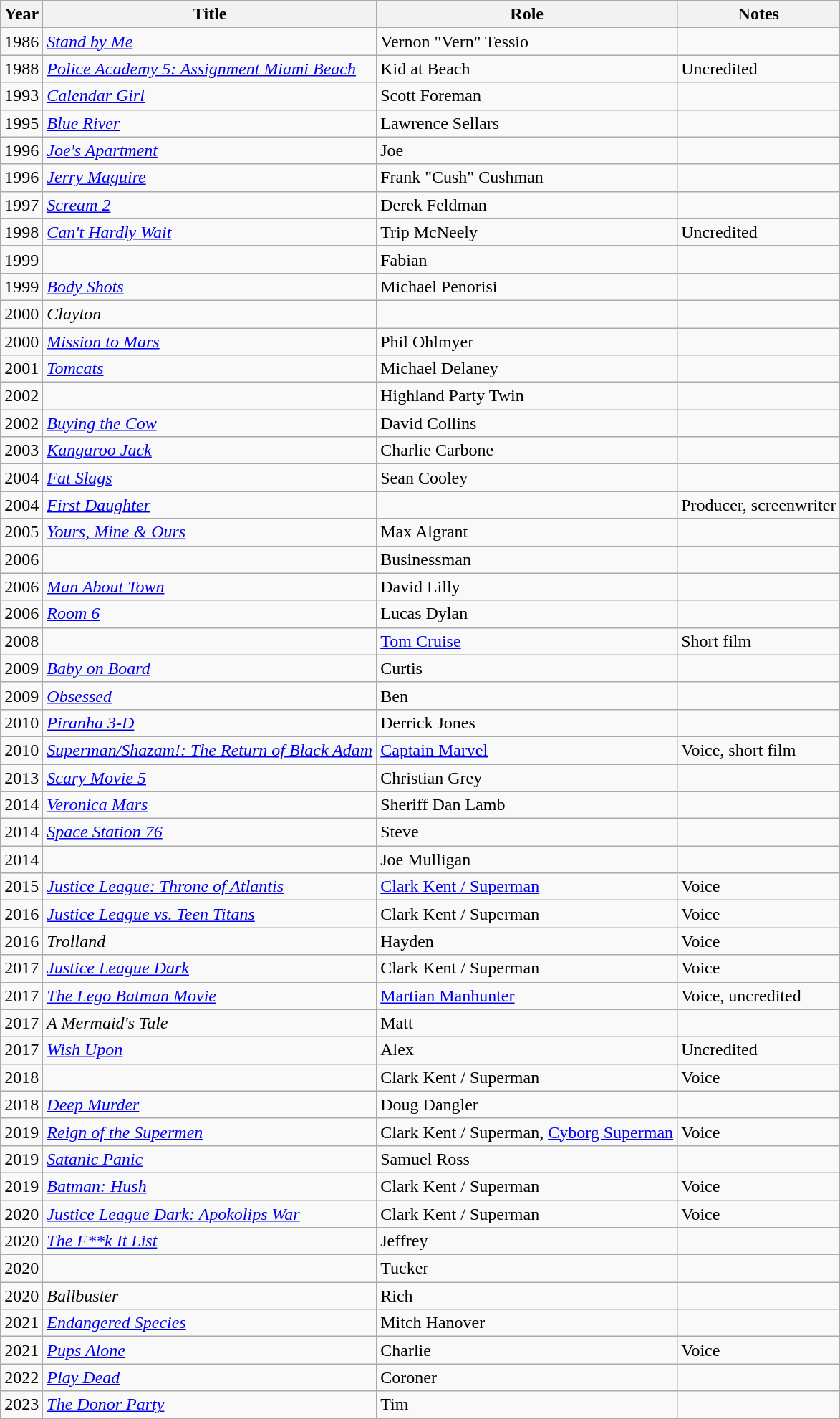<table class="wikitable sortable">
<tr>
<th scope="col">Year</th>
<th scope="col">Title</th>
<th scope="col">Role</th>
<th scope="col" class="unsortable">Notes</th>
</tr>
<tr>
<td>1986</td>
<td><em><a href='#'>Stand by Me</a></em></td>
<td>Vernon "Vern" Tessio</td>
<td></td>
</tr>
<tr>
<td>1988</td>
<td><em><a href='#'>Police Academy 5: Assignment Miami Beach</a></em></td>
<td>Kid at Beach</td>
<td>Uncredited</td>
</tr>
<tr>
<td>1993</td>
<td><em><a href='#'>Calendar Girl</a></em></td>
<td>Scott Foreman</td>
<td></td>
</tr>
<tr>
<td>1995</td>
<td><em><a href='#'>Blue River</a></em></td>
<td>Lawrence Sellars</td>
<td></td>
</tr>
<tr>
<td>1996</td>
<td><em><a href='#'>Joe's Apartment</a></em></td>
<td>Joe</td>
<td></td>
</tr>
<tr>
<td>1996</td>
<td><em><a href='#'>Jerry Maguire</a></em></td>
<td>Frank "Cush" Cushman</td>
<td></td>
</tr>
<tr>
<td>1997</td>
<td><em><a href='#'>Scream 2</a></em></td>
<td>Derek Feldman</td>
<td></td>
</tr>
<tr>
<td>1998</td>
<td><em><a href='#'>Can't Hardly Wait</a></em></td>
<td>Trip McNeely</td>
<td>Uncredited</td>
</tr>
<tr>
<td>1999</td>
<td><em></em></td>
<td>Fabian</td>
<td></td>
</tr>
<tr>
<td>1999</td>
<td><em><a href='#'>Body Shots</a></em></td>
<td>Michael Penorisi</td>
<td></td>
</tr>
<tr>
<td>2000</td>
<td><em>Clayton</em></td>
<td></td>
<td></td>
</tr>
<tr>
<td>2000</td>
<td><em><a href='#'>Mission to Mars</a></em></td>
<td>Phil Ohlmyer</td>
<td></td>
</tr>
<tr>
<td>2001</td>
<td><em><a href='#'>Tomcats</a></em></td>
<td>Michael Delaney</td>
<td></td>
</tr>
<tr>
<td>2002</td>
<td><em></em></td>
<td>Highland Party Twin</td>
<td></td>
</tr>
<tr>
<td>2002</td>
<td><em><a href='#'>Buying the Cow</a></em></td>
<td>David Collins</td>
<td></td>
</tr>
<tr>
<td>2003</td>
<td><em><a href='#'>Kangaroo Jack</a></em></td>
<td>Charlie Carbone</td>
<td></td>
</tr>
<tr>
<td>2004</td>
<td><em><a href='#'>Fat Slags</a></em></td>
<td>Sean Cooley</td>
<td></td>
</tr>
<tr>
<td>2004</td>
<td><em><a href='#'>First Daughter</a></em></td>
<td></td>
<td>Producer, screenwriter</td>
</tr>
<tr>
<td>2005</td>
<td><em><a href='#'>Yours, Mine & Ours</a></em></td>
<td>Max Algrant</td>
<td></td>
</tr>
<tr>
<td>2006</td>
<td><em></em></td>
<td>Businessman</td>
<td></td>
</tr>
<tr>
<td>2006</td>
<td><em><a href='#'>Man About Town</a></em></td>
<td>David Lilly</td>
<td></td>
</tr>
<tr>
<td>2006</td>
<td><em><a href='#'>Room 6</a></em></td>
<td>Lucas Dylan</td>
<td></td>
</tr>
<tr>
<td>2008</td>
<td><em></em></td>
<td><a href='#'>Tom Cruise</a></td>
<td>Short film</td>
</tr>
<tr>
<td>2009</td>
<td><em><a href='#'>Baby on Board</a></em></td>
<td>Curtis</td>
<td></td>
</tr>
<tr>
<td>2009</td>
<td><em><a href='#'>Obsessed</a></em></td>
<td>Ben</td>
<td></td>
</tr>
<tr>
<td>2010</td>
<td><em><a href='#'>Piranha 3-D</a></em></td>
<td>Derrick Jones</td>
<td></td>
</tr>
<tr>
<td>2010</td>
<td><em><a href='#'>Superman/Shazam!: The Return of Black Adam</a></em></td>
<td><a href='#'>Captain Marvel</a></td>
<td>Voice, short film</td>
</tr>
<tr>
<td>2013</td>
<td><em><a href='#'>Scary Movie 5</a></em></td>
<td>Christian Grey</td>
<td></td>
</tr>
<tr>
<td>2014</td>
<td><em><a href='#'>Veronica Mars</a></em></td>
<td>Sheriff Dan Lamb</td>
<td></td>
</tr>
<tr>
<td>2014</td>
<td><em><a href='#'>Space Station 76</a></em></td>
<td>Steve</td>
<td></td>
</tr>
<tr>
<td>2014</td>
<td><em></em></td>
<td>Joe Mulligan</td>
<td></td>
</tr>
<tr>
<td>2015</td>
<td><em><a href='#'>Justice League: Throne of Atlantis</a></em></td>
<td><a href='#'>Clark Kent / Superman</a></td>
<td>Voice</td>
</tr>
<tr>
<td>2016</td>
<td><em><a href='#'>Justice League vs. Teen Titans</a></em></td>
<td>Clark Kent / Superman</td>
<td>Voice</td>
</tr>
<tr>
<td>2016</td>
<td><em>Trolland</em></td>
<td>Hayden</td>
<td>Voice</td>
</tr>
<tr>
<td>2017</td>
<td><em><a href='#'>Justice League Dark</a></em></td>
<td>Clark Kent / Superman</td>
<td>Voice</td>
</tr>
<tr>
<td>2017</td>
<td><em><a href='#'>The Lego Batman Movie</a></em></td>
<td><a href='#'>Martian Manhunter</a></td>
<td>Voice, uncredited</td>
</tr>
<tr>
<td>2017</td>
<td><em>A Mermaid's Tale</em></td>
<td>Matt</td>
<td></td>
</tr>
<tr>
<td>2017</td>
<td><em><a href='#'>Wish Upon</a></em></td>
<td>Alex</td>
<td>Uncredited</td>
</tr>
<tr>
<td>2018</td>
<td><em></em></td>
<td>Clark Kent / Superman</td>
<td>Voice</td>
</tr>
<tr>
<td>2018</td>
<td><em><a href='#'>Deep Murder</a></em></td>
<td>Doug Dangler</td>
<td></td>
</tr>
<tr>
<td>2019</td>
<td><em><a href='#'>Reign of the Supermen</a></em></td>
<td>Clark Kent / Superman, <a href='#'>Cyborg Superman</a></td>
<td>Voice</td>
</tr>
<tr>
<td>2019</td>
<td><em><a href='#'>Satanic Panic</a></em></td>
<td>Samuel Ross</td>
<td></td>
</tr>
<tr>
<td>2019</td>
<td><em><a href='#'>Batman: Hush</a></em></td>
<td>Clark Kent / Superman</td>
<td>Voice</td>
</tr>
<tr>
<td>2020</td>
<td><em><a href='#'>Justice League Dark: Apokolips War</a></em></td>
<td>Clark Kent / Superman</td>
<td>Voice</td>
</tr>
<tr>
<td>2020</td>
<td><em><a href='#'>The F**k It List</a></em></td>
<td>Jeffrey</td>
<td></td>
</tr>
<tr>
<td>2020</td>
<td><em></em></td>
<td>Tucker</td>
<td></td>
</tr>
<tr>
<td>2020</td>
<td><em>Ballbuster</em></td>
<td>Rich</td>
<td></td>
</tr>
<tr>
<td>2021</td>
<td><em><a href='#'>Endangered Species</a></em></td>
<td>Mitch Hanover</td>
<td></td>
</tr>
<tr>
<td>2021</td>
<td><em><a href='#'>Pups Alone</a></em></td>
<td>Charlie</td>
<td>Voice</td>
</tr>
<tr>
<td>2022</td>
<td><em><a href='#'>Play Dead</a></em></td>
<td>Coroner</td>
<td></td>
</tr>
<tr>
<td>2023</td>
<td><em><a href='#'>The Donor Party</a></em></td>
<td>Tim</td>
</tr>
</table>
